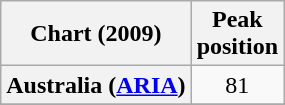<table class="wikitable sortable plainrowheaders" style="text-align:center">
<tr>
<th scope="col">Chart (2009)</th>
<th scope="col">Peak<br>position</th>
</tr>
<tr>
<th scope="row">Australia (<a href='#'>ARIA</a>)</th>
<td>81</td>
</tr>
<tr>
</tr>
<tr>
</tr>
</table>
